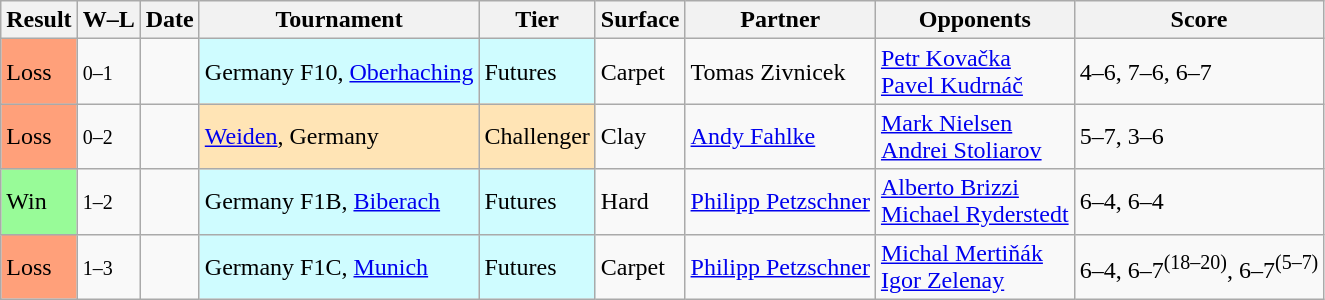<table class="sortable wikitable">
<tr>
<th>Result</th>
<th class="unsortable">W–L</th>
<th>Date</th>
<th>Tournament</th>
<th>Tier</th>
<th>Surface</th>
<th>Partner</th>
<th>Opponents</th>
<th class="unsortable">Score</th>
</tr>
<tr>
<td bgcolor=FFA07A>Loss</td>
<td><small>0–1</small></td>
<td></td>
<td style="background:#cffcff;">Germany F10, <a href='#'>Oberhaching</a></td>
<td style="background:#cffcff;">Futures</td>
<td>Carpet</td>
<td> Tomas Zivnicek</td>
<td> <a href='#'>Petr Kovačka</a> <br>  <a href='#'>Pavel Kudrnáč</a></td>
<td>4–6, 7–6, 6–7</td>
</tr>
<tr>
<td bgcolor=FFA07A>Loss</td>
<td><small>0–2</small></td>
<td></td>
<td style="background:moccasin;"><a href='#'>Weiden</a>, Germany</td>
<td style="background:moccasin;">Challenger</td>
<td>Clay</td>
<td> <a href='#'>Andy Fahlke</a></td>
<td> <a href='#'>Mark Nielsen</a> <br>  <a href='#'>Andrei Stoliarov</a></td>
<td>5–7, 3–6</td>
</tr>
<tr>
<td bgcolor=98FB98>Win</td>
<td><small>1–2</small></td>
<td></td>
<td style="background:#cffcff;">Germany F1B, <a href='#'>Biberach</a></td>
<td style="background:#cffcff;">Futures</td>
<td>Hard</td>
<td> <a href='#'>Philipp Petzschner</a></td>
<td> <a href='#'>Alberto Brizzi</a> <br>  <a href='#'>Michael Ryderstedt</a></td>
<td>6–4, 6–4</td>
</tr>
<tr>
<td bgcolor=FFA07A>Loss</td>
<td><small>1–3</small></td>
<td></td>
<td style="background:#cffcff;">Germany F1C, <a href='#'>Munich</a></td>
<td style="background:#cffcff;">Futures</td>
<td>Carpet</td>
<td> <a href='#'>Philipp Petzschner</a></td>
<td> <a href='#'>Michal Mertiňák</a> <br>  <a href='#'>Igor Zelenay</a></td>
<td>6–4, 6–7<sup>(18–20)</sup>, 6–7<sup>(5–7)</sup></td>
</tr>
</table>
